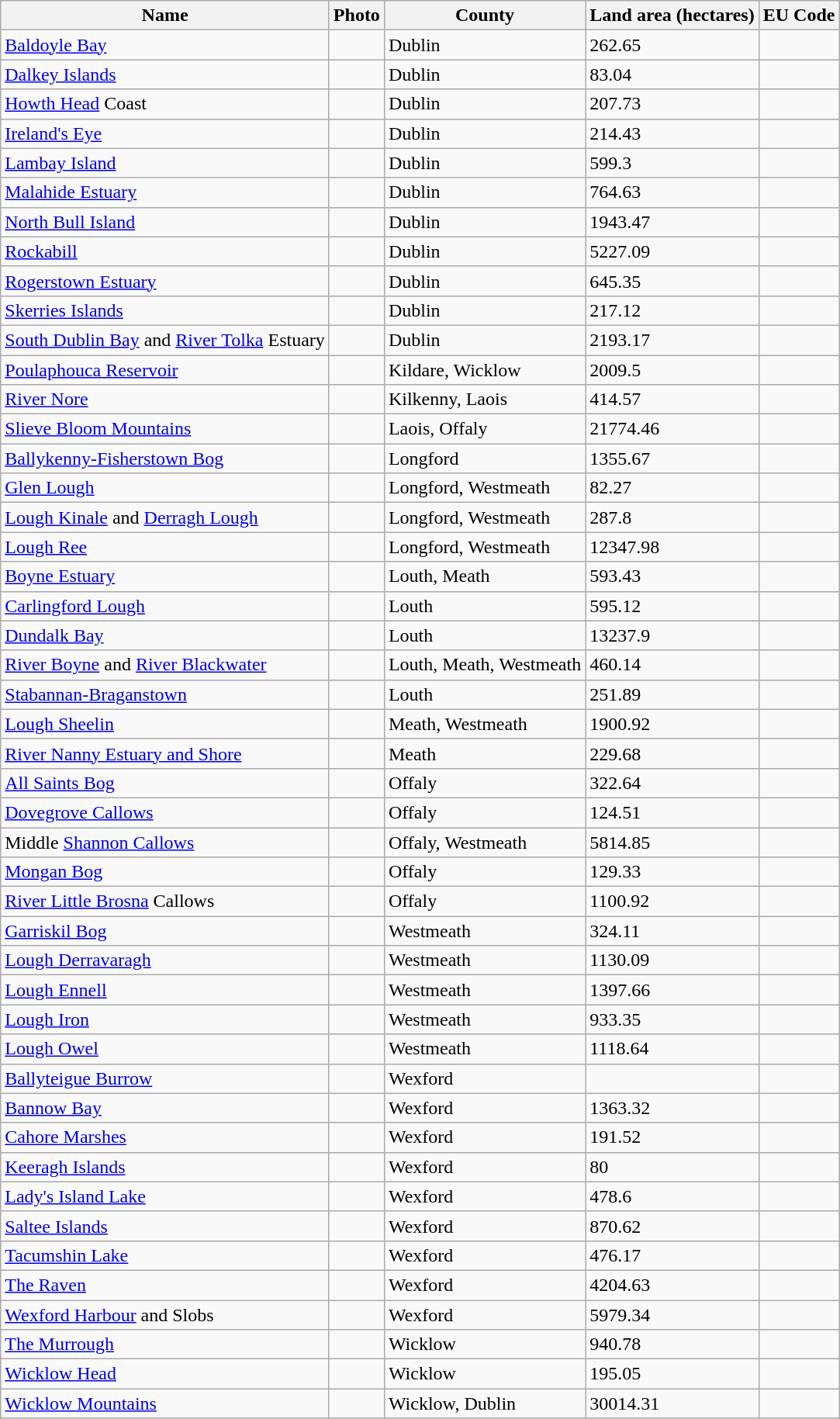<table class="wikitable sortable">
<tr>
<th>Name</th>
<th>Photo</th>
<th>County</th>
<th>Land area (hectares)</th>
<th>EU Code</th>
</tr>
<tr>
<td><a href='#'>Baldoyle Bay</a></td>
<td></td>
<td>Dublin</td>
<td>262.65</td>
<td></td>
</tr>
<tr>
<td><a href='#'>Dalkey Islands</a></td>
<td></td>
<td>Dublin</td>
<td>83.04</td>
<td></td>
</tr>
<tr>
<td><a href='#'>Howth Head</a> Coast</td>
<td></td>
<td>Dublin</td>
<td>207.73</td>
<td></td>
</tr>
<tr>
<td><a href='#'>Ireland's Eye</a></td>
<td></td>
<td>Dublin</td>
<td>214.43</td>
<td></td>
</tr>
<tr>
<td><a href='#'>Lambay Island</a></td>
<td></td>
<td>Dublin</td>
<td>599.3</td>
<td></td>
</tr>
<tr>
<td><a href='#'>Malahide Estuary</a></td>
<td></td>
<td>Dublin</td>
<td>764.63</td>
<td></td>
</tr>
<tr>
<td><a href='#'>North Bull Island</a></td>
<td></td>
<td>Dublin</td>
<td>1943.47</td>
<td></td>
</tr>
<tr>
<td><a href='#'>Rockabill</a></td>
<td></td>
<td>Dublin</td>
<td>5227.09</td>
<td></td>
</tr>
<tr>
<td><a href='#'>Rogerstown Estuary</a></td>
<td></td>
<td>Dublin</td>
<td>645.35</td>
<td></td>
</tr>
<tr>
<td><a href='#'>Skerries Islands</a></td>
<td></td>
<td>Dublin</td>
<td>217.12</td>
<td></td>
</tr>
<tr>
<td><a href='#'>South Dublin Bay</a> and <a href='#'>River Tolka</a> Estuary</td>
<td></td>
<td>Dublin</td>
<td>2193.17</td>
<td></td>
</tr>
<tr>
<td><a href='#'>Poulaphouca Reservoir</a></td>
<td></td>
<td>Kildare, Wicklow</td>
<td>2009.5</td>
<td></td>
</tr>
<tr>
<td><a href='#'>River Nore</a></td>
<td></td>
<td>Kilkenny, Laois</td>
<td>414.57</td>
<td></td>
</tr>
<tr>
<td><a href='#'>Slieve Bloom Mountains</a></td>
<td></td>
<td>Laois, Offaly</td>
<td>21774.46</td>
<td></td>
</tr>
<tr>
<td><a href='#'>Ballykenny-Fisherstown Bog</a></td>
<td></td>
<td>Longford</td>
<td>1355.67</td>
<td></td>
</tr>
<tr>
<td><a href='#'>Glen Lough</a></td>
<td></td>
<td>Longford, Westmeath</td>
<td>82.27</td>
<td></td>
</tr>
<tr>
<td><a href='#'>Lough Kinale</a> and <a href='#'>Derragh Lough</a></td>
<td></td>
<td>Longford, Westmeath</td>
<td>287.8</td>
<td></td>
</tr>
<tr>
<td><a href='#'>Lough Ree</a></td>
<td></td>
<td>Longford, Westmeath</td>
<td>12347.98</td>
<td></td>
</tr>
<tr>
<td><a href='#'>Boyne Estuary</a></td>
<td></td>
<td>Louth, Meath</td>
<td>593.43</td>
<td></td>
</tr>
<tr>
<td><a href='#'>Carlingford Lough</a></td>
<td></td>
<td>Louth</td>
<td>595.12</td>
<td></td>
</tr>
<tr>
<td><a href='#'>Dundalk Bay</a></td>
<td></td>
<td>Louth</td>
<td>13237.9</td>
<td></td>
</tr>
<tr>
<td><a href='#'>River Boyne</a> and <a href='#'>River Blackwater</a></td>
<td></td>
<td>Louth, Meath, Westmeath</td>
<td>460.14</td>
<td></td>
</tr>
<tr>
<td><a href='#'>Stabannan-Braganstown</a></td>
<td></td>
<td>Louth</td>
<td>251.89</td>
<td></td>
</tr>
<tr>
<td><a href='#'>Lough Sheelin</a></td>
<td></td>
<td>Meath, Westmeath</td>
<td>1900.92</td>
<td></td>
</tr>
<tr>
<td><a href='#'>River Nanny Estuary and Shore</a></td>
<td></td>
<td>Meath</td>
<td>229.68</td>
<td></td>
</tr>
<tr>
<td><a href='#'>All Saints Bog</a></td>
<td></td>
<td>Offaly</td>
<td>322.64</td>
<td></td>
</tr>
<tr>
<td><a href='#'>Dovegrove Callows</a></td>
<td></td>
<td>Offaly</td>
<td>124.51</td>
<td></td>
</tr>
<tr>
<td>Middle <a href='#'>Shannon Callows</a></td>
<td></td>
<td>Offaly, Westmeath</td>
<td>5814.85</td>
<td></td>
</tr>
<tr>
<td><a href='#'>Mongan Bog</a></td>
<td></td>
<td>Offaly</td>
<td>129.33</td>
<td></td>
</tr>
<tr>
<td><a href='#'>River Little Brosna</a> Callows</td>
<td></td>
<td>Offaly</td>
<td>1100.92</td>
<td></td>
</tr>
<tr>
<td><a href='#'>Garriskil Bog</a></td>
<td></td>
<td>Westmeath</td>
<td>324.11</td>
<td></td>
</tr>
<tr>
<td><a href='#'>Lough Derravaragh</a></td>
<td></td>
<td>Westmeath</td>
<td>1130.09</td>
<td></td>
</tr>
<tr>
<td><a href='#'>Lough Ennell</a></td>
<td></td>
<td>Westmeath</td>
<td>1397.66</td>
<td></td>
</tr>
<tr>
<td><a href='#'>Lough Iron</a></td>
<td></td>
<td>Westmeath</td>
<td>933.35</td>
<td></td>
</tr>
<tr>
<td><a href='#'>Lough Owel</a></td>
<td></td>
<td>Westmeath</td>
<td>1118.64</td>
<td></td>
</tr>
<tr>
<td><a href='#'>Ballyteigue Burrow</a></td>
<td></td>
<td>Wexford</td>
<td></td>
<td></td>
</tr>
<tr>
<td><a href='#'>Bannow Bay</a></td>
<td></td>
<td>Wexford</td>
<td>1363.32</td>
<td></td>
</tr>
<tr>
<td><a href='#'>Cahore Marshes</a></td>
<td></td>
<td>Wexford</td>
<td>191.52</td>
<td></td>
</tr>
<tr>
<td><a href='#'>Keeragh Islands</a></td>
<td></td>
<td>Wexford</td>
<td>80</td>
<td></td>
</tr>
<tr>
<td><a href='#'>Lady's Island Lake</a></td>
<td></td>
<td>Wexford</td>
<td>478.6</td>
<td></td>
</tr>
<tr>
<td><a href='#'>Saltee Islands</a></td>
<td></td>
<td>Wexford</td>
<td>870.62</td>
<td></td>
</tr>
<tr>
<td><a href='#'>Tacumshin Lake</a></td>
<td></td>
<td>Wexford</td>
<td>476.17</td>
<td></td>
</tr>
<tr>
<td><a href='#'>The Raven</a></td>
<td></td>
<td>Wexford</td>
<td>4204.63</td>
<td></td>
</tr>
<tr>
<td><a href='#'>Wexford Harbour</a> and Slobs</td>
<td></td>
<td>Wexford</td>
<td>5979.34</td>
<td></td>
</tr>
<tr>
<td><a href='#'>The Murrough</a></td>
<td></td>
<td>Wicklow</td>
<td>940.78</td>
<td></td>
</tr>
<tr>
<td><a href='#'>Wicklow Head</a></td>
<td></td>
<td>Wicklow</td>
<td>195.05</td>
<td></td>
</tr>
<tr>
<td><a href='#'>Wicklow Mountains</a></td>
<td></td>
<td>Wicklow, Dublin</td>
<td>30014.31</td>
<td></td>
</tr>
</table>
